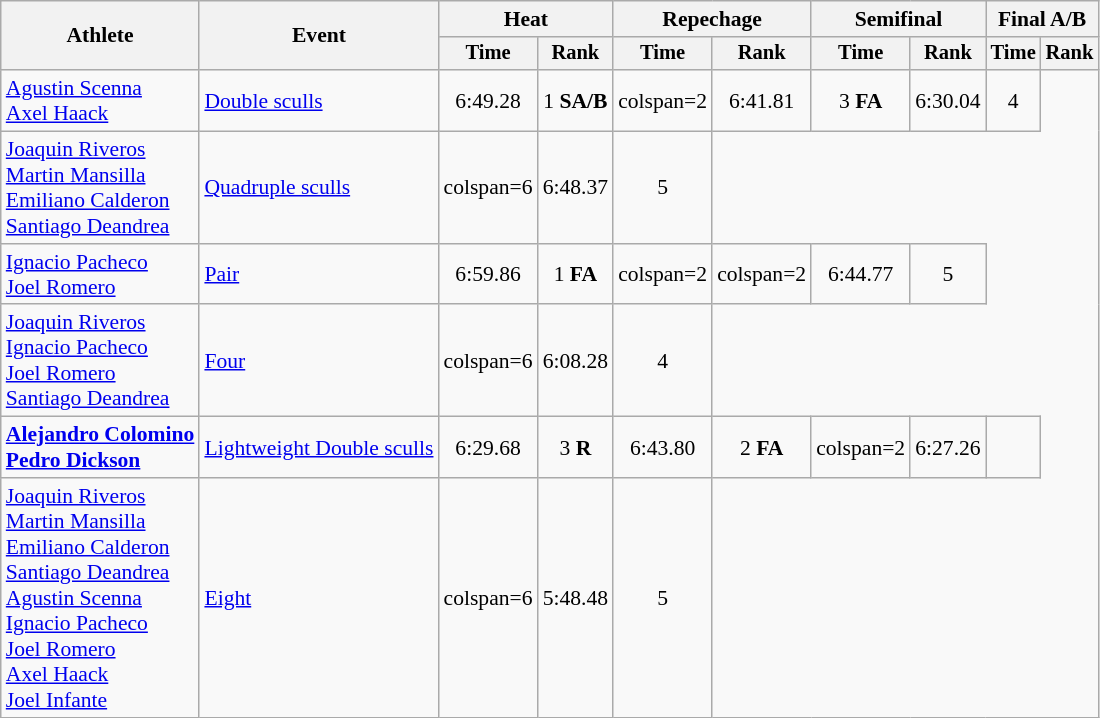<table class=wikitable style=font-size:90%;text-align:center>
<tr>
<th rowspan=2>Athlete</th>
<th rowspan=2>Event</th>
<th colspan=2>Heat</th>
<th colspan=2>Repechage</th>
<th colspan=2>Semifinal</th>
<th colspan=2>Final A/B</th>
</tr>
<tr style=font-size:95%>
<th>Time</th>
<th>Rank</th>
<th>Time</th>
<th>Rank</th>
<th>Time</th>
<th>Rank</th>
<th>Time</th>
<th>Rank</th>
</tr>
<tr>
<td align=left><a href='#'>Agustin Scenna</a><br><a href='#'>Axel Haack</a></td>
<td align=left><a href='#'>Double sculls</a></td>
<td>6:49.28</td>
<td>1 <strong>SA/B</strong></td>
<td>colspan=2 </td>
<td>6:41.81</td>
<td>3 <strong>FA</strong></td>
<td>6:30.04</td>
<td>4</td>
</tr>
<tr>
<td align=left><a href='#'>Joaquin Riveros</a><br><a href='#'>Martin Mansilla</a><br><a href='#'>Emiliano Calderon</a><br><a href='#'>Santiago Deandrea</a></td>
<td align=left><a href='#'>Quadruple sculls</a></td>
<td>colspan=6 </td>
<td>6:48.37</td>
<td>5</td>
</tr>
<tr>
<td align=left><a href='#'>Ignacio Pacheco</a><br><a href='#'>Joel Romero</a></td>
<td align=left><a href='#'>Pair</a></td>
<td>6:59.86</td>
<td>1 <strong>FA</strong></td>
<td>colspan=2 </td>
<td>colspan=2 </td>
<td>6:44.77</td>
<td>5</td>
</tr>
<tr>
<td align=left><a href='#'>Joaquin Riveros</a><br><a href='#'>Ignacio Pacheco</a><br><a href='#'>Joel Romero</a><br><a href='#'>Santiago Deandrea</a></td>
<td align=left><a href='#'>Four</a></td>
<td>colspan=6 </td>
<td>6:08.28</td>
<td>4</td>
</tr>
<tr>
<td align=left><strong><a href='#'>Alejandro Colomino</a><br><a href='#'>Pedro Dickson</a></strong></td>
<td align=left><a href='#'>Lightweight Double sculls</a></td>
<td>6:29.68</td>
<td>3 <strong>R</strong></td>
<td>6:43.80</td>
<td>2 <strong>FA</strong></td>
<td>colspan=2 </td>
<td>6:27.26</td>
<td></td>
</tr>
<tr>
<td align=left><a href='#'>Joaquin Riveros</a><br><a href='#'>Martin Mansilla</a><br><a href='#'>Emiliano Calderon</a><br><a href='#'>Santiago Deandrea</a><br><a href='#'>Agustin Scenna</a><br><a href='#'>Ignacio Pacheco</a><br><a href='#'>Joel Romero</a><br><a href='#'>Axel Haack</a><br><a href='#'>Joel Infante</a></td>
<td align=left><a href='#'>Eight</a></td>
<td>colspan=6 </td>
<td>5:48.48</td>
<td>5</td>
</tr>
</table>
